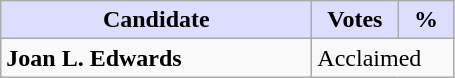<table class="wikitable">
<tr>
<th style="background:#ddf; width:200px;">Candidate</th>
<th style="background:#ddf; width:50px;">Votes</th>
<th style="background:#ddf; width:30px;">%</th>
</tr>
<tr>
<td><strong>Joan L. Edwards</strong></td>
<td colspan="2">Acclaimed</td>
</tr>
</table>
